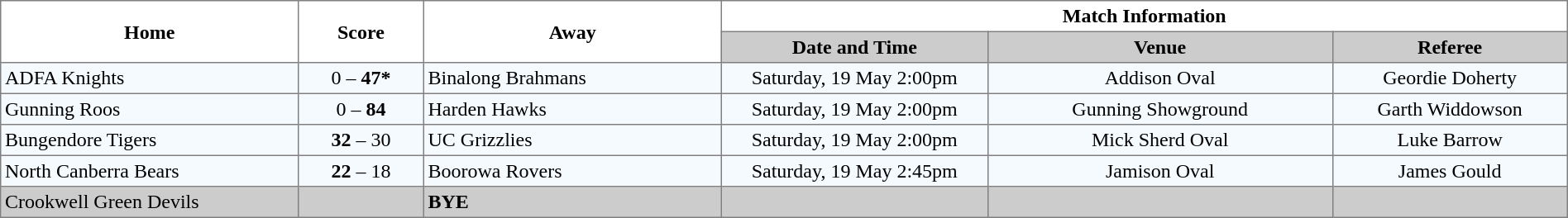<table border="1" cellpadding="3" cellspacing="0" width="100%" style="border-collapse:collapse;  text-align:center;">
<tr>
<th rowspan="2" width="19%">Home</th>
<th rowspan="2" width="8%">Score</th>
<th rowspan="2" width="19%">Away</th>
<th colspan="3">Match Information</th>
</tr>
<tr bgcolor="#CCCCCC">
<th width="17%">Date and Time</th>
<th width="22%">Venue</th>
<th width="50%">Referee</th>
</tr>
<tr style="text-align:center; background:#f5faff;">
<td align="left"> ADFA Knights</td>
<td>0 – <strong>47*</strong></td>
<td align="left"> Binalong Brahmans</td>
<td>Saturday, 19 May 2:00pm</td>
<td>Addison Oval</td>
<td>Geordie Doherty</td>
</tr>
<tr style="text-align:center; background:#f5faff;">
<td align="left"> Gunning Roos</td>
<td>0 – <strong>84</strong></td>
<td align="left"> Harden Hawks</td>
<td>Saturday, 19 May 2:00pm</td>
<td>Gunning Showground</td>
<td>Garth Widdowson</td>
</tr>
<tr style="text-align:center; background:#f5faff;">
<td align="left"> Bungendore Tigers</td>
<td><strong>32</strong> – 30</td>
<td align="left"><strong></strong> UC Grizzlies</td>
<td>Saturday, 19 May 2:00pm</td>
<td>Mick Sherd Oval</td>
<td>Luke Barrow</td>
</tr>
<tr style="text-align:center; background:#f5faff;">
<td align="left"> North Canberra Bears</td>
<td><strong>22</strong> – 18</td>
<td align="left"> Boorowa Rovers</td>
<td>Saturday, 19 May 2:45pm</td>
<td>Jamison Oval</td>
<td>James Gould</td>
</tr>
<tr style="text-align:center; background:#CCCCCC;">
<td align="left"> Crookwell Green Devils</td>
<td></td>
<td align="left"><strong>BYE</strong></td>
<td></td>
<td></td>
<td></td>
</tr>
</table>
